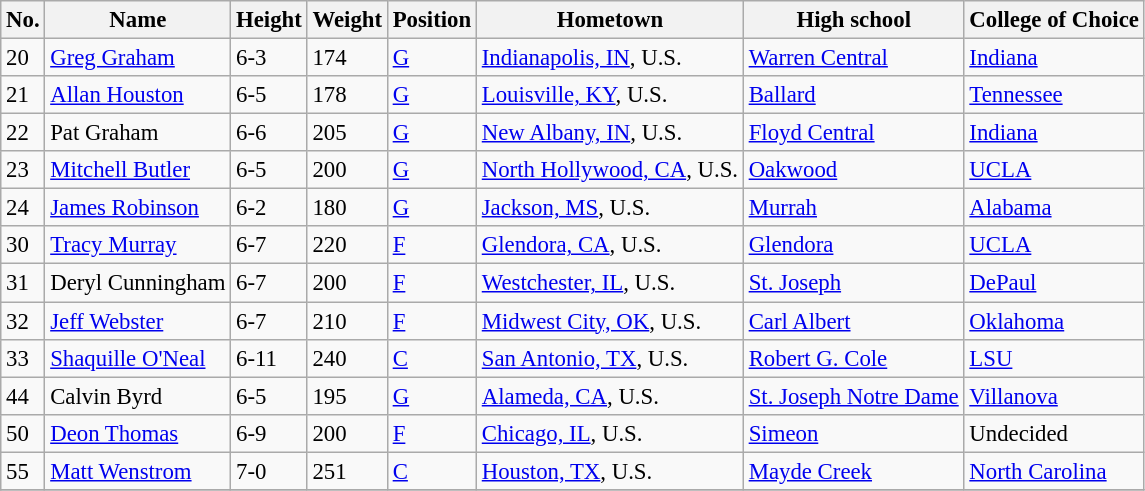<table class="wikitable sortable" style="font-size: 95%;">
<tr>
<th>No.</th>
<th>Name</th>
<th>Height</th>
<th>Weight</th>
<th>Position</th>
<th>Hometown</th>
<th>High school</th>
<th>College of Choice</th>
</tr>
<tr>
<td>20</td>
<td><a href='#'>Greg Graham</a></td>
<td>6-3</td>
<td>174</td>
<td><a href='#'>G</a></td>
<td><a href='#'>Indianapolis, IN</a>, U.S.</td>
<td><a href='#'>Warren Central</a></td>
<td><a href='#'>Indiana</a></td>
</tr>
<tr>
<td>21</td>
<td><a href='#'>Allan Houston</a></td>
<td>6-5</td>
<td>178</td>
<td><a href='#'>G</a></td>
<td><a href='#'>Louisville, KY</a>, U.S.</td>
<td><a href='#'>Ballard</a></td>
<td><a href='#'>Tennessee</a></td>
</tr>
<tr>
<td>22</td>
<td>Pat Graham</td>
<td>6-6</td>
<td>205</td>
<td><a href='#'>G</a></td>
<td><a href='#'>New Albany, IN</a>, U.S.</td>
<td><a href='#'>Floyd Central</a></td>
<td><a href='#'>Indiana</a></td>
</tr>
<tr>
<td>23</td>
<td><a href='#'>Mitchell Butler</a></td>
<td>6-5</td>
<td>200</td>
<td><a href='#'>G</a></td>
<td><a href='#'>North Hollywood, CA</a>, U.S.</td>
<td><a href='#'>Oakwood</a></td>
<td><a href='#'>UCLA</a></td>
</tr>
<tr>
<td>24</td>
<td><a href='#'>James Robinson</a></td>
<td>6-2</td>
<td>180</td>
<td><a href='#'>G</a></td>
<td><a href='#'>Jackson, MS</a>, U.S.</td>
<td><a href='#'>Murrah</a></td>
<td><a href='#'>Alabama</a></td>
</tr>
<tr>
<td>30</td>
<td><a href='#'>Tracy Murray</a></td>
<td>6-7</td>
<td>220</td>
<td><a href='#'>F</a></td>
<td><a href='#'>Glendora, CA</a>, U.S.</td>
<td><a href='#'>Glendora</a></td>
<td><a href='#'>UCLA</a></td>
</tr>
<tr>
<td>31</td>
<td>Deryl Cunningham</td>
<td>6-7</td>
<td>200</td>
<td><a href='#'>F</a></td>
<td><a href='#'>Westchester, IL</a>, U.S.</td>
<td><a href='#'>St. Joseph</a></td>
<td><a href='#'>DePaul</a></td>
</tr>
<tr>
<td>32</td>
<td><a href='#'>Jeff Webster</a></td>
<td>6-7</td>
<td>210</td>
<td><a href='#'>F</a></td>
<td><a href='#'>Midwest City, OK</a>, U.S.</td>
<td><a href='#'>Carl Albert</a></td>
<td><a href='#'>Oklahoma</a></td>
</tr>
<tr>
<td>33</td>
<td><a href='#'>Shaquille O'Neal</a></td>
<td>6-11</td>
<td>240</td>
<td><a href='#'>C</a></td>
<td><a href='#'>San Antonio, TX</a>, U.S.</td>
<td><a href='#'>Robert G. Cole</a></td>
<td><a href='#'>LSU</a></td>
</tr>
<tr>
<td>44</td>
<td>Calvin Byrd</td>
<td>6-5</td>
<td>195</td>
<td><a href='#'>G</a></td>
<td><a href='#'>Alameda, CA</a>, U.S.</td>
<td><a href='#'>St. Joseph Notre Dame</a></td>
<td><a href='#'>Villanova</a></td>
</tr>
<tr>
<td>50</td>
<td><a href='#'>Deon Thomas</a></td>
<td>6-9</td>
<td>200</td>
<td><a href='#'>F</a></td>
<td><a href='#'>Chicago, IL</a>, U.S.</td>
<td><a href='#'>Simeon</a></td>
<td>Undecided</td>
</tr>
<tr>
<td>55</td>
<td><a href='#'>Matt Wenstrom</a></td>
<td>7-0</td>
<td>251</td>
<td><a href='#'>C</a></td>
<td><a href='#'>Houston, TX</a>, U.S.</td>
<td><a href='#'>Mayde Creek</a></td>
<td><a href='#'>North Carolina</a></td>
</tr>
<tr>
</tr>
</table>
